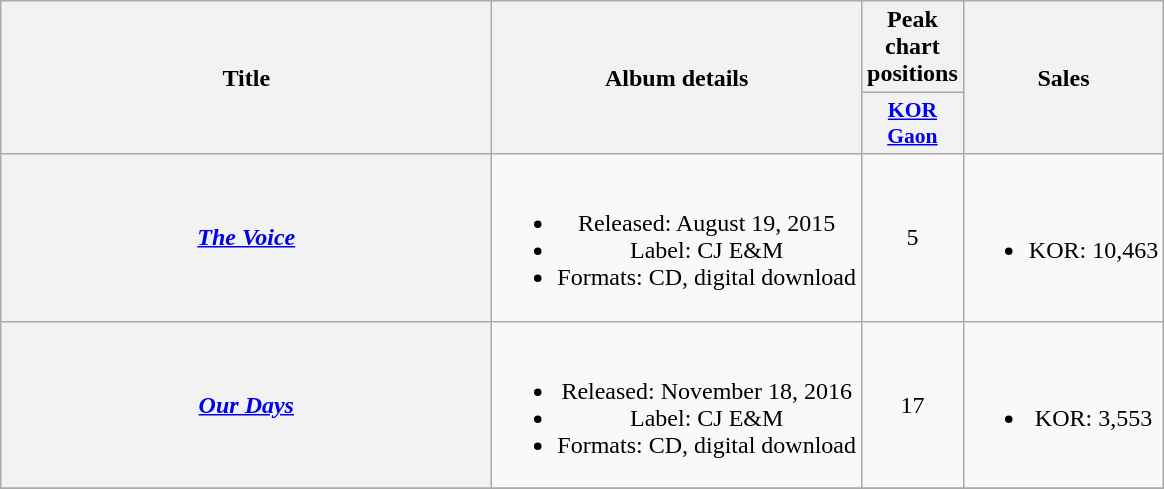<table class="wikitable plainrowheaders" style="text-align:center;">
<tr>
<th scope="col" rowspan="2" style="width:20em;">Title</th>
<th scope="col" rowspan="2">Album details</th>
<th scope="col" colspan="1">Peak chart positions</th>
<th scope="col" rowspan="2">Sales</th>
</tr>
<tr>
<th scope="col" style="width:3em;font-size:90%;"><a href='#'>KOR<br>Gaon</a><br></th>
</tr>
<tr>
<th scope="row"><em><a href='#'>The Voice</a></em></th>
<td><br><ul><li>Released: August 19, 2015 </li><li>Label: CJ E&M</li><li>Formats: CD, digital download</li></ul></td>
<td>5</td>
<td><br><ul><li>KOR: 10,463</li></ul></td>
</tr>
<tr>
<th scope="row"><em><a href='#'>Our Days</a></em></th>
<td><br><ul><li>Released: November 18, 2016 </li><li>Label: CJ E&M</li><li>Formats: CD, digital download</li></ul></td>
<td>17</td>
<td><br><ul><li>KOR: 3,553</li></ul></td>
</tr>
<tr>
</tr>
</table>
